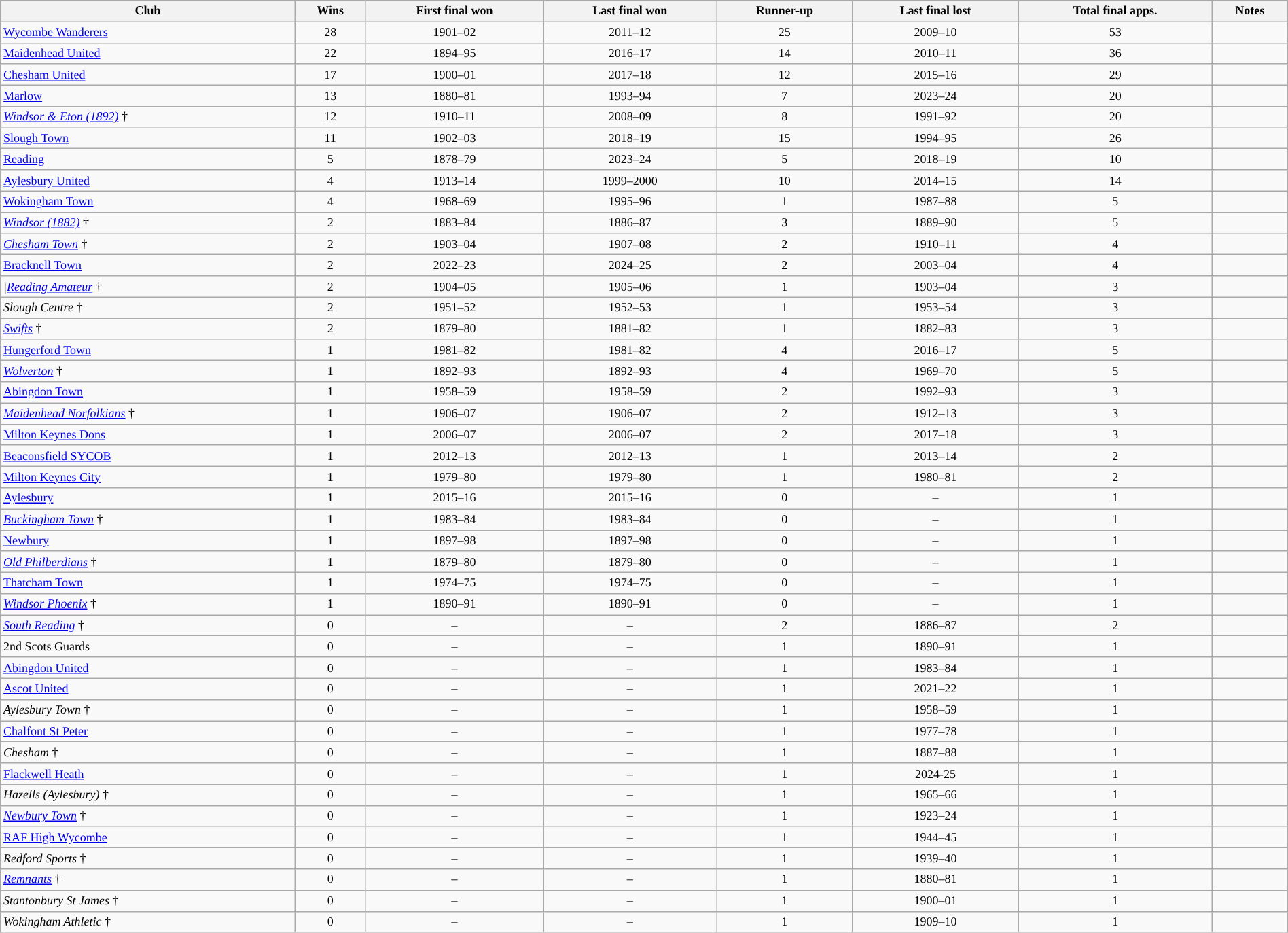<table class="wikitable sortable" style="text-align: center; width: 100%; font-size: 12px">
<tr>
<th>Club</th>
<th>Wins</th>
<th>First final won</th>
<th>Last final won</th>
<th>Runner-up</th>
<th>Last final lost</th>
<th>Total final apps.</th>
<th>Notes</th>
</tr>
<tr>
<td style="text-align: left"><a href='#'>Wycombe Wanderers</a></td>
<td>28</td>
<td>1901–02</td>
<td>2011–12</td>
<td>25</td>
<td>2009–10</td>
<td>53</td>
<td></td>
</tr>
<tr>
<td style="text-align: left"><a href='#'>Maidenhead United</a></td>
<td>22</td>
<td>1894–95</td>
<td>2016–17</td>
<td>14</td>
<td>2010–11</td>
<td>36</td>
<td></td>
</tr>
<tr>
<td style="text-align: left"><a href='#'>Chesham United</a></td>
<td>17</td>
<td>1900–01</td>
<td>2017–18</td>
<td>12</td>
<td>2015–16</td>
<td>29</td>
<td></td>
</tr>
<tr>
<td style="text-align: left"><a href='#'>Marlow</a></td>
<td>13</td>
<td>1880–81</td>
<td>1993–94</td>
<td>7</td>
<td>2023–24</td>
<td>20</td>
<td></td>
</tr>
<tr>
<td style="text-align: left"><em><a href='#'>Windsor & Eton (1892)</a></em> †</td>
<td>12</td>
<td>1910–11</td>
<td>2008–09</td>
<td>8</td>
<td>1991–92</td>
<td>20</td>
<td></td>
</tr>
<tr>
<td style="text-align: left"><a href='#'>Slough Town</a></td>
<td>11</td>
<td>1902–03</td>
<td>2018–19</td>
<td>15</td>
<td>1994–95</td>
<td>26</td>
<td></td>
</tr>
<tr>
<td style="text-align: left"><a href='#'>Reading</a></td>
<td>5</td>
<td>1878–79</td>
<td>2023–24</td>
<td>5</td>
<td>2018–19</td>
<td>10</td>
<td></td>
</tr>
<tr>
<td style="text-align: left"><a href='#'>Aylesbury United</a></td>
<td>4</td>
<td>1913–14</td>
<td>1999–2000</td>
<td>10</td>
<td>2014–15</td>
<td>14</td>
<td></td>
</tr>
<tr>
<td style="text-align: left"><a href='#'>Wokingham Town</a></td>
<td>4</td>
<td>1968–69</td>
<td>1995–96</td>
<td>1</td>
<td>1987–88</td>
<td>5</td>
<td></td>
</tr>
<tr>
<td style="text-align: left"><em><a href='#'>Windsor (1882)</a></em> †</td>
<td>2</td>
<td>1883–84</td>
<td>1886–87</td>
<td>3</td>
<td>1889–90</td>
<td>5</td>
<td></td>
</tr>
<tr>
<td style="text-align: left"><em><a href='#'>Chesham Town</a></em> †</td>
<td>2</td>
<td>1903–04</td>
<td>1907–08</td>
<td>2</td>
<td>1910–11</td>
<td>4</td>
<td></td>
</tr>
<tr>
<td style="text-align: left"><a href='#'>Bracknell Town</a></td>
<td>2</td>
<td>2022–23</td>
<td>2024–25</td>
<td>2</td>
<td>2003–04</td>
<td>4</td>
<td></td>
</tr>
<tr>
<td style="text-align: left"><em>|<a href='#'>Reading Amateur</a></em> †</td>
<td>2</td>
<td>1904–05</td>
<td>1905–06</td>
<td>1</td>
<td>1903–04</td>
<td>3</td>
<td></td>
</tr>
<tr>
<td style="text-align: left"><em>Slough Centre</em> †</td>
<td>2</td>
<td>1951–52</td>
<td>1952–53</td>
<td>1</td>
<td>1953–54</td>
<td>3</td>
<td></td>
</tr>
<tr>
<td style="text-align: left"><em><a href='#'>Swifts</a></em> †</td>
<td>2</td>
<td>1879–80</td>
<td>1881–82</td>
<td>1</td>
<td>1882–83</td>
<td>3</td>
<td></td>
</tr>
<tr>
<td style="text-align: left"><a href='#'>Hungerford Town</a></td>
<td>1</td>
<td>1981–82</td>
<td>1981–82</td>
<td>4</td>
<td>2016–17</td>
<td>5</td>
<td></td>
</tr>
<tr>
<td style="text-align: left"><em><a href='#'>Wolverton</a></em> †</td>
<td>1</td>
<td>1892–93</td>
<td>1892–93</td>
<td>4</td>
<td>1969–70</td>
<td>5</td>
<td></td>
</tr>
<tr>
<td style="text-align: left"><a href='#'>Abingdon Town</a></td>
<td>1</td>
<td>1958–59</td>
<td>1958–59</td>
<td>2</td>
<td>1992–93</td>
<td>3</td>
<td></td>
</tr>
<tr>
<td style="text-align: left"><em><a href='#'>Maidenhead Norfolkians</a></em> †</td>
<td>1</td>
<td>1906–07</td>
<td>1906–07</td>
<td>2</td>
<td>1912–13</td>
<td>3</td>
<td></td>
</tr>
<tr>
<td style="text-align: left"><a href='#'>Milton Keynes Dons</a></td>
<td>1</td>
<td>2006–07</td>
<td>2006–07</td>
<td>2</td>
<td>2017–18</td>
<td>3</td>
<td></td>
</tr>
<tr>
<td style="text-align: left"><a href='#'>Beaconsfield SYCOB</a></td>
<td>1</td>
<td>2012–13</td>
<td>2012–13</td>
<td>1</td>
<td>2013–14</td>
<td>2</td>
<td></td>
</tr>
<tr>
<td style="text-align: left"><a href='#'>Milton Keynes City</a></td>
<td>1</td>
<td>1979–80</td>
<td>1979–80</td>
<td>1</td>
<td>1980–81</td>
<td>2</td>
<td></td>
</tr>
<tr>
<td style="text-align: left"><a href='#'>Aylesbury</a></td>
<td>1</td>
<td>2015–16</td>
<td>2015–16</td>
<td>0</td>
<td>–</td>
<td>1</td>
<td></td>
</tr>
<tr>
<td style="text-align: left"><em><a href='#'>Buckingham Town</a></em> †</td>
<td>1</td>
<td>1983–84</td>
<td>1983–84</td>
<td>0</td>
<td>–</td>
<td>1</td>
<td></td>
</tr>
<tr>
<td style="text-align: left"><a href='#'>Newbury</a></td>
<td>1</td>
<td>1897–98</td>
<td>1897–98</td>
<td>0</td>
<td>–</td>
<td>1</td>
<td></td>
</tr>
<tr>
<td style="text-align: left"><em><a href='#'>Old Philberdians</a></em> †</td>
<td>1</td>
<td>1879–80</td>
<td>1879–80</td>
<td>0</td>
<td>–</td>
<td>1</td>
<td></td>
</tr>
<tr>
<td style="text-align: left"><a href='#'>Thatcham Town</a></td>
<td>1</td>
<td>1974–75</td>
<td>1974–75</td>
<td>0</td>
<td>–</td>
<td>1</td>
<td></td>
</tr>
<tr>
<td style="text-align: left"><em><a href='#'>Windsor Phoenix</a></em> †</td>
<td>1</td>
<td>1890–91</td>
<td>1890–91</td>
<td>0</td>
<td>–</td>
<td>1</td>
<td></td>
</tr>
<tr>
<td style="text-align: left"><em><a href='#'>South Reading</a></em> †</td>
<td>0</td>
<td>–</td>
<td>–</td>
<td>2</td>
<td>1886–87</td>
<td>2</td>
<td></td>
</tr>
<tr>
<td style="text-align: left">2nd Scots Guards</td>
<td>0</td>
<td>–</td>
<td>–</td>
<td>1</td>
<td>1890–91</td>
<td>1</td>
<td></td>
</tr>
<tr>
<td style="text-align: left"><a href='#'>Abingdon United</a></td>
<td>0</td>
<td>–</td>
<td>–</td>
<td>1</td>
<td>1983–84</td>
<td>1</td>
<td></td>
</tr>
<tr>
<td style="text-align: left"><a href='#'>Ascot United</a></td>
<td>0</td>
<td>–</td>
<td>–</td>
<td>1</td>
<td>2021–22</td>
<td>1</td>
<td></td>
</tr>
<tr>
<td style="text-align: left"><em>Aylesbury Town</em> †</td>
<td>0</td>
<td>–</td>
<td>–</td>
<td>1</td>
<td>1958–59</td>
<td>1</td>
<td></td>
</tr>
<tr>
<td style="text-align: left"><a href='#'>Chalfont St Peter</a></td>
<td>0</td>
<td>–</td>
<td>–</td>
<td>1</td>
<td>1977–78</td>
<td>1</td>
<td></td>
</tr>
<tr>
<td style="text-align: left"><em>Chesham</em> †</td>
<td>0</td>
<td>–</td>
<td>–</td>
<td>1</td>
<td>1887–88</td>
<td>1</td>
<td></td>
</tr>
<tr>
<td style="text-align: left"><a href='#'>Flackwell Heath</a></td>
<td>0</td>
<td>–</td>
<td>–</td>
<td>1</td>
<td>2024-25</td>
<td>1</td>
<td></td>
</tr>
<tr>
<td style="text-align: left"><em>Hazells (Aylesbury)</em> †</td>
<td>0</td>
<td>–</td>
<td>–</td>
<td>1</td>
<td>1965–66</td>
<td>1</td>
<td></td>
</tr>
<tr>
<td style="text-align: left"><em><a href='#'>Newbury Town</a></em> †</td>
<td>0</td>
<td>–</td>
<td>–</td>
<td>1</td>
<td>1923–24</td>
<td>1</td>
<td></td>
</tr>
<tr>
<td style="text-align: left"><a href='#'>RAF High Wycombe</a></td>
<td>0</td>
<td>–</td>
<td>–</td>
<td>1</td>
<td>1944–45</td>
<td>1</td>
<td></td>
</tr>
<tr>
<td style="text-align: left"><em>Redford Sports</em> †</td>
<td>0</td>
<td>–</td>
<td>–</td>
<td>1</td>
<td>1939–40</td>
<td>1</td>
<td></td>
</tr>
<tr>
<td style="text-align: left"><em><a href='#'>Remnants</a></em> †</td>
<td>0</td>
<td>–</td>
<td>–</td>
<td>1</td>
<td>1880–81</td>
<td>1</td>
<td></td>
</tr>
<tr>
<td style="text-align: left"><em>Stantonbury St James</em> †</td>
<td>0</td>
<td>–</td>
<td>–</td>
<td>1</td>
<td>1900–01</td>
<td>1</td>
<td></td>
</tr>
<tr>
<td style="text-align: left"><em>Wokingham Athletic</em> †</td>
<td>0</td>
<td>–</td>
<td>–</td>
<td>1</td>
<td>1909–10</td>
<td>1</td>
<td></td>
</tr>
</table>
